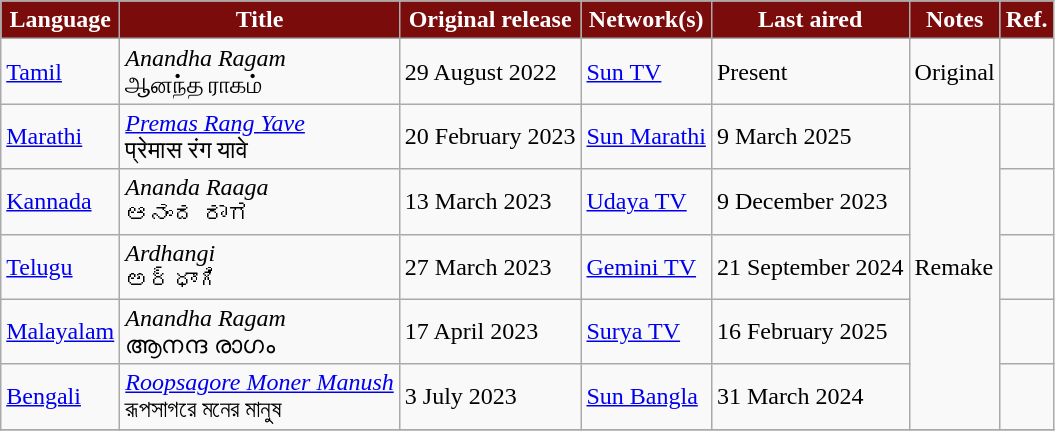<table class="wikitable" style="margin-right: 0;">
<tr style="color:black">
<th style="background:#7b0c0c;color:white">Language</th>
<th style="background:#7b0c0c;color:white">Title</th>
<th style="background:#7b0c0c;color:white">Original release</th>
<th style="background:#7b0c0c;color:white">Network(s)</th>
<th style="background:#7b0c0c;color:white">Last aired</th>
<th style="background:#7b0c0c;color:white">Notes</th>
<th style="background:#7b0c0c;color:white">Ref.</th>
</tr>
<tr>
<td><a href='#'>Tamil</a></td>
<td><em>Anandha Ragam</em> <br> ஆனந்த ராகம்</td>
<td>29 August 2022</td>
<td><a href='#'>Sun TV</a></td>
<td>Present</td>
<td>Original</td>
<td></td>
</tr>
<tr>
<td><a href='#'>Marathi</a></td>
<td><em><a href='#'>Premas Rang Yave</a></em> <br> प्रेमास रंग यावे</td>
<td>20 February 2023</td>
<td><a href='#'>Sun Marathi</a></td>
<td>9 March 2025</td>
<td rowspan="5">Remake</td>
<td></td>
</tr>
<tr>
<td><a href='#'>Kannada</a></td>
<td><em>Ananda Raaga</em> <br> ಆನಂದ ರಾಗ</td>
<td>13 March 2023</td>
<td><a href='#'>Udaya TV</a></td>
<td>9 December 2023</td>
<td></td>
</tr>
<tr>
<td><a href='#'>Telugu</a></td>
<td><em>Ardhangi</em> <br> అర్ధాంగి</td>
<td>27 March 2023</td>
<td><a href='#'>Gemini TV</a></td>
<td>21 September 2024</td>
<td></td>
</tr>
<tr>
<td><a href='#'>Malayalam</a></td>
<td><em>Anandha Ragam</em> <br> ആനന്ദ രാഗം</td>
<td>17 April 2023</td>
<td><a href='#'>Surya TV</a></td>
<td>16 February 2025</td>
<td></td>
</tr>
<tr>
<td><a href='#'>Bengali</a></td>
<td><em><a href='#'>Roopsagore Moner Manush</a></em> <br> রূপসাগরে মনের মানুষ</td>
<td>3 July 2023</td>
<td><a href='#'>Sun Bangla</a></td>
<td>31 March 2024</td>
<td></td>
</tr>
<tr>
</tr>
</table>
